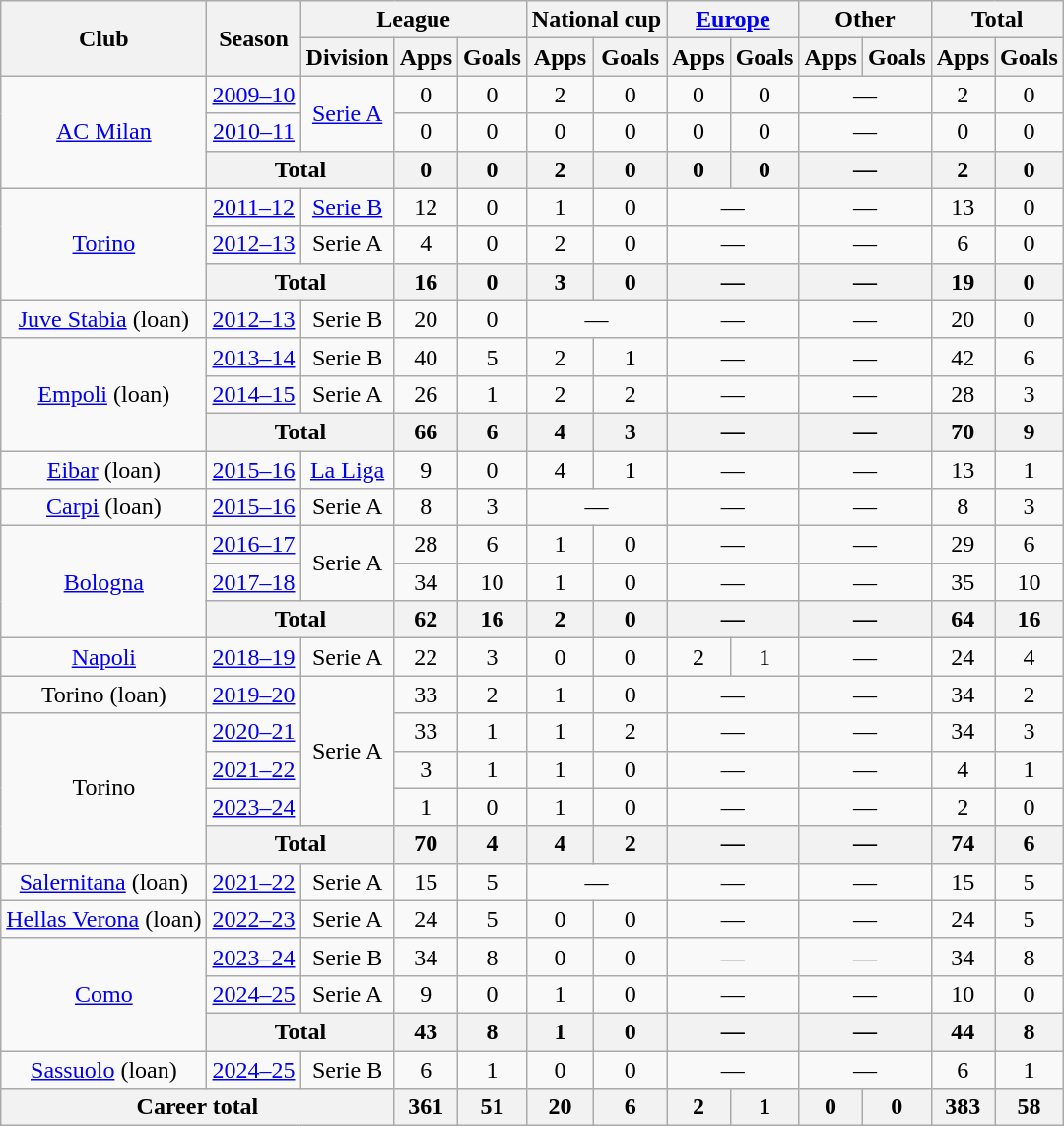<table class="wikitable" style="text-align: center">
<tr>
<th rowspan="2">Club</th>
<th rowspan="2">Season</th>
<th colspan="3">League</th>
<th colspan="2">National cup</th>
<th colspan="2"><a href='#'>Europe</a></th>
<th colspan="2">Other</th>
<th colspan="2">Total</th>
</tr>
<tr>
<th>Division</th>
<th>Apps</th>
<th>Goals</th>
<th>Apps</th>
<th>Goals</th>
<th>Apps</th>
<th>Goals</th>
<th>Apps</th>
<th>Goals</th>
<th>Apps</th>
<th>Goals</th>
</tr>
<tr>
<td rowspan="3"><a href='#'>AC Milan</a></td>
<td><a href='#'>2009–10</a></td>
<td rowspan="2"><a href='#'>Serie A</a></td>
<td>0</td>
<td>0</td>
<td>2</td>
<td>0</td>
<td>0</td>
<td>0</td>
<td colspan="2">—</td>
<td>2</td>
<td>0</td>
</tr>
<tr>
<td><a href='#'>2010–11</a></td>
<td>0</td>
<td>0</td>
<td>0</td>
<td>0</td>
<td>0</td>
<td>0</td>
<td colspan="2">—</td>
<td>0</td>
<td>0</td>
</tr>
<tr>
<th colspan="2">Total</th>
<th>0</th>
<th>0</th>
<th>2</th>
<th>0</th>
<th>0</th>
<th>0</th>
<th colspan="2">—</th>
<th>2</th>
<th>0</th>
</tr>
<tr>
<td rowspan="3"><a href='#'>Torino</a></td>
<td><a href='#'>2011–12</a></td>
<td><a href='#'>Serie B</a></td>
<td>12</td>
<td>0</td>
<td>1</td>
<td>0</td>
<td colspan="2">—</td>
<td colspan="2">—</td>
<td>13</td>
<td>0</td>
</tr>
<tr>
<td><a href='#'>2012–13</a></td>
<td>Serie A</td>
<td>4</td>
<td>0</td>
<td>2</td>
<td>0</td>
<td colspan="2">—</td>
<td colspan="2">—</td>
<td>6</td>
<td>0</td>
</tr>
<tr>
<th colspan="2">Total</th>
<th>16</th>
<th>0</th>
<th>3</th>
<th>0</th>
<th colspan="2">—</th>
<th colspan="2">—</th>
<th>19</th>
<th>0</th>
</tr>
<tr>
<td><a href='#'>Juve Stabia</a> (loan)</td>
<td><a href='#'>2012–13</a></td>
<td>Serie B</td>
<td>20</td>
<td>0</td>
<td colspan="2">—</td>
<td colspan="2">—</td>
<td colspan="2">—</td>
<td>20</td>
<td>0</td>
</tr>
<tr>
<td rowspan="3"><a href='#'>Empoli</a> (loan)</td>
<td><a href='#'>2013–14</a></td>
<td>Serie B</td>
<td>40</td>
<td>5</td>
<td>2</td>
<td>1</td>
<td colspan="2">—</td>
<td colspan="2">—</td>
<td>42</td>
<td>6</td>
</tr>
<tr>
<td><a href='#'>2014–15</a></td>
<td>Serie A</td>
<td>26</td>
<td>1</td>
<td>2</td>
<td>2</td>
<td colspan="2">—</td>
<td colspan="2">—</td>
<td>28</td>
<td>3</td>
</tr>
<tr>
<th colspan="2">Total</th>
<th>66</th>
<th>6</th>
<th>4</th>
<th>3</th>
<th colspan="2">—</th>
<th colspan="2">—</th>
<th>70</th>
<th>9</th>
</tr>
<tr>
<td><a href='#'>Eibar</a> (loan)</td>
<td><a href='#'>2015–16</a></td>
<td><a href='#'>La Liga</a></td>
<td>9</td>
<td>0</td>
<td>4</td>
<td>1</td>
<td colspan="2">—</td>
<td colspan="2">—</td>
<td>13</td>
<td>1</td>
</tr>
<tr>
<td><a href='#'>Carpi</a> (loan)</td>
<td><a href='#'>2015–16</a></td>
<td>Serie A</td>
<td>8</td>
<td>3</td>
<td colspan="2">—</td>
<td colspan="2">—</td>
<td colspan="2">—</td>
<td>8</td>
<td>3</td>
</tr>
<tr>
<td rowspan="3"><a href='#'>Bologna</a></td>
<td><a href='#'>2016–17</a></td>
<td rowspan="2">Serie A</td>
<td>28</td>
<td>6</td>
<td>1</td>
<td>0</td>
<td colspan="2">—</td>
<td colspan="2">—</td>
<td>29</td>
<td>6</td>
</tr>
<tr>
<td><a href='#'>2017–18</a></td>
<td>34</td>
<td>10</td>
<td>1</td>
<td>0</td>
<td colspan="2">—</td>
<td colspan="2">—</td>
<td>35</td>
<td>10</td>
</tr>
<tr>
<th colspan="2">Total</th>
<th>62</th>
<th>16</th>
<th>2</th>
<th>0</th>
<th colspan="2">—</th>
<th colspan="2">—</th>
<th>64</th>
<th>16</th>
</tr>
<tr>
<td><a href='#'>Napoli</a></td>
<td><a href='#'>2018–19</a></td>
<td>Serie A</td>
<td>22</td>
<td>3</td>
<td>0</td>
<td>0</td>
<td>2</td>
<td>1</td>
<td colspan="2">—</td>
<td>24</td>
<td>4</td>
</tr>
<tr>
<td rowspan="1">Torino (loan)</td>
<td><a href='#'>2019–20</a></td>
<td rowspan="4">Serie A</td>
<td>33</td>
<td>2</td>
<td>1</td>
<td>0</td>
<td colspan="2">—</td>
<td colspan="2">—</td>
<td>34</td>
<td>2</td>
</tr>
<tr>
<td rowspan="4">Torino</td>
<td><a href='#'>2020–21</a></td>
<td>33</td>
<td>1</td>
<td>1</td>
<td>2</td>
<td colspan="2">—</td>
<td colspan="2">—</td>
<td>34</td>
<td>3</td>
</tr>
<tr>
<td><a href='#'>2021–22</a></td>
<td>3</td>
<td>1</td>
<td>1</td>
<td>0</td>
<td colspan="2">—</td>
<td colspan="2">—</td>
<td>4</td>
<td>1</td>
</tr>
<tr>
<td><a href='#'>2023–24</a></td>
<td>1</td>
<td>0</td>
<td>1</td>
<td>0</td>
<td colspan="2">—</td>
<td colspan="2">—</td>
<td>2</td>
<td>0</td>
</tr>
<tr>
<th colspan="2">Total</th>
<th>70</th>
<th>4</th>
<th>4</th>
<th>2</th>
<th colspan="2">—</th>
<th colspan="2">—</th>
<th>74</th>
<th>6</th>
</tr>
<tr>
<td><a href='#'>Salernitana</a> (loan)</td>
<td><a href='#'>2021–22</a></td>
<td>Serie A</td>
<td>15</td>
<td>5</td>
<td colspan="2">—</td>
<td colspan="2">—</td>
<td colspan="2">—</td>
<td>15</td>
<td>5</td>
</tr>
<tr>
<td><a href='#'>Hellas Verona</a> (loan)</td>
<td><a href='#'>2022–23</a></td>
<td>Serie A</td>
<td>24</td>
<td>5</td>
<td>0</td>
<td>0</td>
<td colspan="2">—</td>
<td colspan="2">—</td>
<td>24</td>
<td>5</td>
</tr>
<tr>
<td rowspan="3"><a href='#'>Como</a></td>
<td><a href='#'>2023–24</a></td>
<td>Serie B</td>
<td>34</td>
<td>8</td>
<td>0</td>
<td>0</td>
<td colspan="2">—</td>
<td colspan="2">—</td>
<td>34</td>
<td>8</td>
</tr>
<tr>
<td><a href='#'>2024–25</a></td>
<td>Serie A</td>
<td>9</td>
<td>0</td>
<td>1</td>
<td>0</td>
<td colspan="2">—</td>
<td colspan="2">—</td>
<td>10</td>
<td>0</td>
</tr>
<tr>
<th colspan="2">Total</th>
<th>43</th>
<th>8</th>
<th>1</th>
<th>0</th>
<th colspan="2">—</th>
<th colspan="2">—</th>
<th>44</th>
<th>8</th>
</tr>
<tr>
<td><a href='#'>Sassuolo</a> (loan)</td>
<td><a href='#'>2024–25</a></td>
<td>Serie B</td>
<td>6</td>
<td>1</td>
<td>0</td>
<td>0</td>
<td colspan="2">—</td>
<td colspan="2">—</td>
<td>6</td>
<td>1</td>
</tr>
<tr>
<th colspan="3">Career total</th>
<th>361</th>
<th>51</th>
<th>20</th>
<th>6</th>
<th>2</th>
<th>1</th>
<th>0</th>
<th>0</th>
<th>383</th>
<th>58</th>
</tr>
</table>
